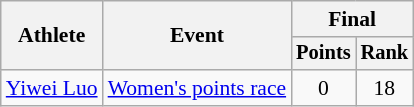<table class="wikitable" style="font-size:90%;">
<tr>
<th rowspan=2>Athlete</th>
<th rowspan=2>Event</th>
<th colspan=2>Final</th>
</tr>
<tr style="font-size:95%">
<th>Points</th>
<th>Rank</th>
</tr>
<tr align=center>
<td align=left><a href='#'>Yiwei Luo</a></td>
<td align=left><a href='#'>Women's points race</a></td>
<td>0</td>
<td>18</td>
</tr>
</table>
